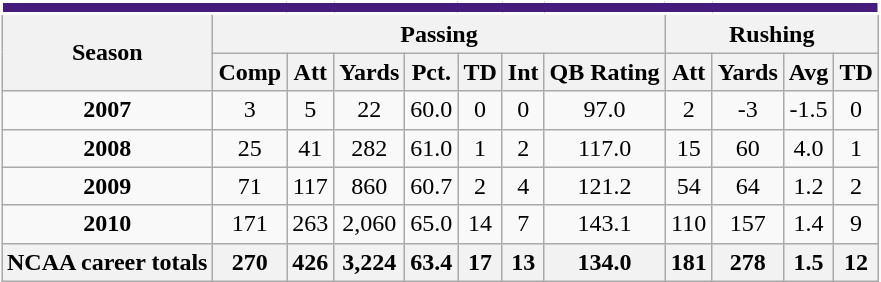<table class=wikitable style="text-align:center;">
<tr>
<td ! colspan="12" style="background: #461D7C; border: 2px solid white; color:white;"></td>
</tr>
<tr>
<th rowspan=2>Season</th>
<th colspan=7>Passing</th>
<th colspan=4>Rushing</th>
</tr>
<tr>
<th>Comp</th>
<th>Att</th>
<th>Yards</th>
<th>Pct.</th>
<th>TD</th>
<th>Int</th>
<th>QB Rating</th>
<th>Att</th>
<th>Yards</th>
<th>Avg</th>
<th>TD</th>
</tr>
<tr>
<td><strong>2007</strong></td>
<td>3</td>
<td>5</td>
<td>22</td>
<td>60.0</td>
<td>0</td>
<td>0</td>
<td>97.0</td>
<td>2</td>
<td>-3</td>
<td>-1.5</td>
<td>0</td>
</tr>
<tr>
<td><strong>2008</strong></td>
<td>25</td>
<td>41</td>
<td>282</td>
<td>61.0</td>
<td>1</td>
<td>2</td>
<td>117.0</td>
<td>15</td>
<td>60</td>
<td>4.0</td>
<td>1</td>
</tr>
<tr>
<td><strong>2009</strong></td>
<td>71</td>
<td>117</td>
<td>860</td>
<td>60.7</td>
<td>2</td>
<td>4</td>
<td>121.2</td>
<td>54</td>
<td>64</td>
<td>1.2</td>
<td>2</td>
</tr>
<tr>
<td><strong>2010</strong></td>
<td>171</td>
<td>263</td>
<td>2,060</td>
<td>65.0</td>
<td>14</td>
<td>7</td>
<td>143.1</td>
<td>110</td>
<td>157</td>
<td>1.4</td>
<td>9</td>
</tr>
<tr>
<th>NCAA career totals</th>
<th>270</th>
<th>426</th>
<th>3,224</th>
<th>63.4</th>
<th>17</th>
<th>13</th>
<th>134.0</th>
<th>181</th>
<th>278</th>
<th>1.5</th>
<th>12</th>
</tr>
</table>
